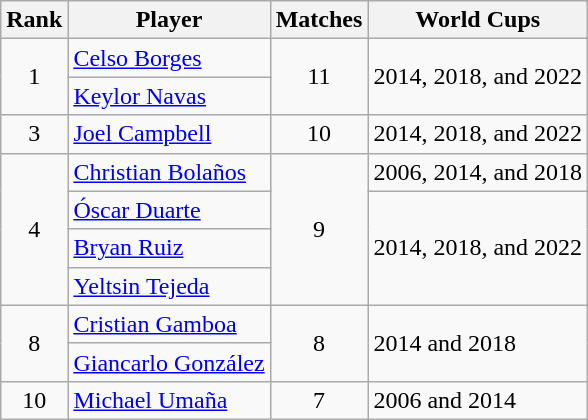<table class="wikitable">
<tr>
<th>Rank</th>
<th>Player</th>
<th>Matches</th>
<th>World Cups</th>
</tr>
<tr>
<td align=center rowspan=2>1</td>
<td><a href='#'>Celso Borges</a></td>
<td align=center rowspan=2>11</td>
<td rowspan=2>2014, 2018, and 2022</td>
</tr>
<tr>
<td><a href='#'>Keylor Navas</a></td>
</tr>
<tr>
<td align=center>3</td>
<td><a href='#'>Joel Campbell</a></td>
<td align=center>10</td>
<td>2014, 2018, and 2022</td>
</tr>
<tr>
<td align=center rowspan=4>4</td>
<td><a href='#'>Christian Bolaños</a></td>
<td align=center rowspan=4>9</td>
<td>2006, 2014, and 2018</td>
</tr>
<tr>
<td><a href='#'>Óscar Duarte</a></td>
<td rowspan=3>2014, 2018, and 2022</td>
</tr>
<tr>
<td><a href='#'>Bryan Ruiz</a></td>
</tr>
<tr>
<td><a href='#'>Yeltsin Tejeda</a></td>
</tr>
<tr>
<td align=center rowspan=2>8</td>
<td><a href='#'>Cristian Gamboa</a></td>
<td align=center rowspan=2>8</td>
<td rowspan=2>2014 and 2018</td>
</tr>
<tr>
<td><a href='#'>Giancarlo González</a></td>
</tr>
<tr>
<td align=center>10</td>
<td><a href='#'>Michael Umaña</a></td>
<td align=center>7</td>
<td>2006 and 2014</td>
</tr>
</table>
